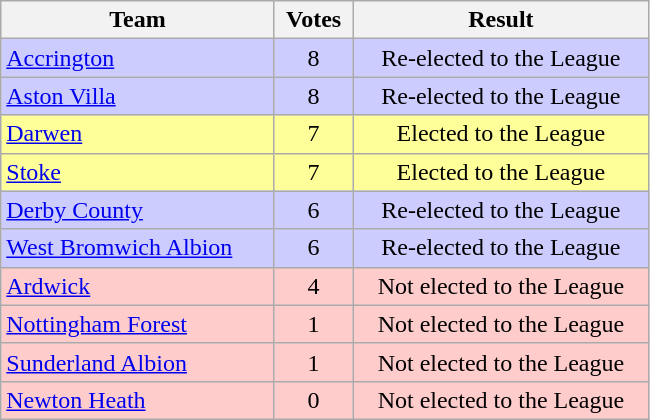<table class="wikitable" style="text-align: center;">
<tr>
<th width=175>Team</th>
<th width=45>Votes</th>
<th width=190>Result</th>
</tr>
<tr style="background:#ccf;">
<td align=left><a href='#'>Accrington</a></td>
<td>8</td>
<td>Re-elected to the League</td>
</tr>
<tr style="background:#ccf;">
<td align=left><a href='#'>Aston Villa</a></td>
<td>8</td>
<td>Re-elected to the League</td>
</tr>
<tr style="background:#ff9;">
<td align=left><a href='#'>Darwen</a></td>
<td>7</td>
<td>Elected to the League</td>
</tr>
<tr style="background:#ff9;">
<td align=left><a href='#'>Stoke</a></td>
<td>7</td>
<td>Elected to the League</td>
</tr>
<tr style="background:#ccf;">
<td align=left><a href='#'>Derby County</a></td>
<td>6</td>
<td>Re-elected to the League</td>
</tr>
<tr style="background:#ccf;">
<td align=left><a href='#'>West Bromwich Albion</a></td>
<td>6</td>
<td>Re-elected to the League</td>
</tr>
<tr style="background:#fcc;">
<td align=left><a href='#'>Ardwick</a></td>
<td>4</td>
<td>Not elected to the League</td>
</tr>
<tr style="background:#fcc;">
<td align=left><a href='#'>Nottingham Forest</a></td>
<td>1</td>
<td>Not elected to the League</td>
</tr>
<tr style="background:#fcc;">
<td align=left><a href='#'>Sunderland Albion</a></td>
<td>1</td>
<td>Not elected to the League</td>
</tr>
<tr style="background:#fcc;">
<td align=left><a href='#'>Newton Heath</a></td>
<td>0</td>
<td>Not elected to the League</td>
</tr>
</table>
